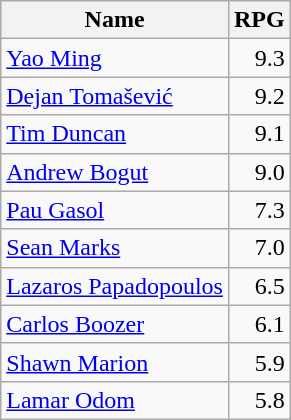<table class=wikitable>
<tr>
<th>Name</th>
<th>RPG</th>
</tr>
<tr>
<td> <a href='#'>Yao Ming</a></td>
<td align=right>9.3</td>
</tr>
<tr>
<td> <a href='#'>Dejan Tomašević</a></td>
<td align=right>9.2</td>
</tr>
<tr>
<td> <a href='#'>Tim Duncan</a></td>
<td align=right>9.1</td>
</tr>
<tr>
<td> <a href='#'>Andrew Bogut</a></td>
<td align=right>9.0</td>
</tr>
<tr>
<td> <a href='#'>Pau Gasol</a></td>
<td align=right>7.3</td>
</tr>
<tr>
<td> <a href='#'>Sean Marks</a></td>
<td align=right>7.0</td>
</tr>
<tr>
<td> <a href='#'>Lazaros Papadopoulos</a></td>
<td align=right>6.5</td>
</tr>
<tr>
<td> <a href='#'>Carlos Boozer</a></td>
<td align=right>6.1</td>
</tr>
<tr>
<td> <a href='#'>Shawn Marion</a></td>
<td align=right>5.9</td>
</tr>
<tr>
<td> <a href='#'>Lamar Odom</a></td>
<td align=right>5.8</td>
</tr>
</table>
